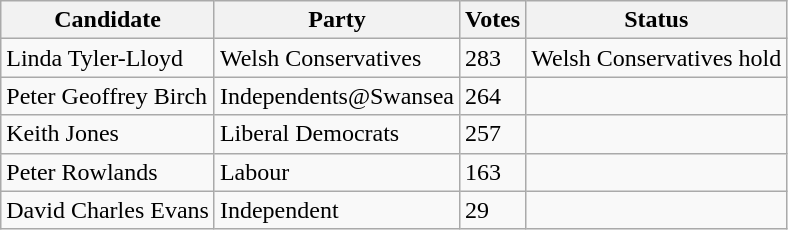<table class="wikitable sortable">
<tr>
<th>Candidate</th>
<th>Party</th>
<th>Votes</th>
<th>Status</th>
</tr>
<tr>
<td>Linda Tyler-Lloyd</td>
<td>Welsh Conservatives</td>
<td>283</td>
<td>Welsh Conservatives hold</td>
</tr>
<tr>
<td>Peter Geoffrey Birch</td>
<td>Independents@Swansea</td>
<td>264</td>
<td></td>
</tr>
<tr>
<td>Keith Jones</td>
<td>Liberal Democrats</td>
<td>257</td>
<td></td>
</tr>
<tr>
<td>Peter Rowlands</td>
<td>Labour</td>
<td>163</td>
<td></td>
</tr>
<tr>
<td>David Charles Evans</td>
<td>Independent</td>
<td>29</td>
<td></td>
</tr>
</table>
